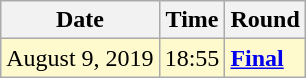<table class="wikitable">
<tr>
<th>Date</th>
<th>Time</th>
<th>Round</th>
</tr>
<tr style=background:lemonchiffon>
<td>August 9, 2019</td>
<td>18:55</td>
<td><strong><a href='#'>Final</a></strong></td>
</tr>
</table>
